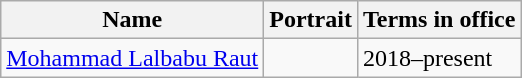<table class="wikitable">
<tr>
<th>Name</th>
<th>Portrait</th>
<th>Terms in office</th>
</tr>
<tr>
<td><a href='#'>Mohammad Lalbabu Raut</a></td>
<td></td>
<td>2018–present</td>
</tr>
</table>
